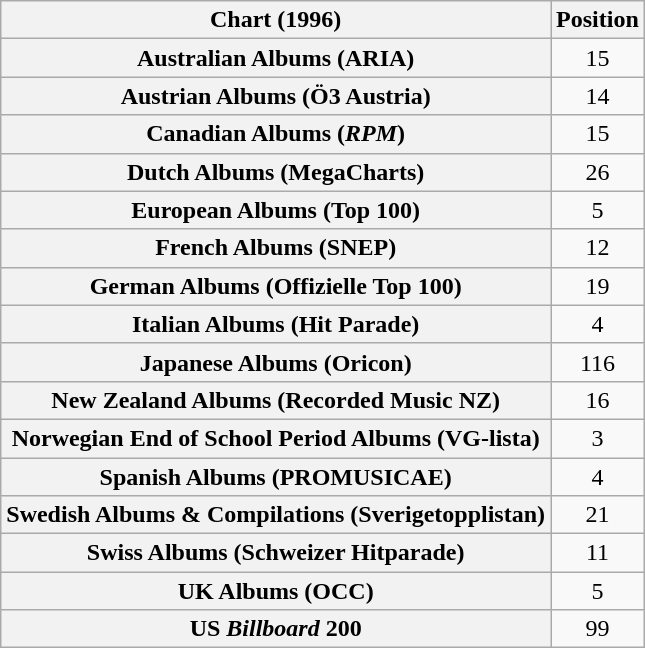<table class="wikitable sortable plainrowheaders" style="text-align:center">
<tr>
<th scope="col">Chart (1996)</th>
<th scope="col">Position</th>
</tr>
<tr>
<th scope="row">Australian Albums (ARIA)</th>
<td>15</td>
</tr>
<tr>
<th scope="row">Austrian Albums (Ö3 Austria)</th>
<td>14</td>
</tr>
<tr>
<th scope="row">Canadian Albums (<em>RPM</em>)</th>
<td>15</td>
</tr>
<tr>
<th scope="row">Dutch Albums (MegaCharts)</th>
<td>26</td>
</tr>
<tr>
<th scope="row">European Albums (Top 100)</th>
<td>5</td>
</tr>
<tr>
<th scope="row">French Albums (SNEP)</th>
<td>12</td>
</tr>
<tr>
<th scope="row">German Albums (Offizielle Top 100)</th>
<td>19</td>
</tr>
<tr>
<th scope="row">Italian Albums (Hit Parade)</th>
<td>4</td>
</tr>
<tr>
<th scope="row">Japanese Albums (Oricon)</th>
<td>116</td>
</tr>
<tr>
<th scope="row">New Zealand Albums (Recorded Music NZ)</th>
<td>16</td>
</tr>
<tr>
<th scope="row">Norwegian End of School Period Albums (VG-lista)</th>
<td>3</td>
</tr>
<tr>
<th scope="row">Spanish Albums (PROMUSICAE)</th>
<td>4</td>
</tr>
<tr>
<th scope="row">Swedish Albums & Compilations (Sverigetopplistan)</th>
<td>21</td>
</tr>
<tr>
<th scope="row">Swiss Albums (Schweizer Hitparade)</th>
<td>11</td>
</tr>
<tr>
<th scope="row">UK Albums (OCC)</th>
<td>5</td>
</tr>
<tr>
<th scope="row">US <em>Billboard</em> 200</th>
<td>99</td>
</tr>
</table>
